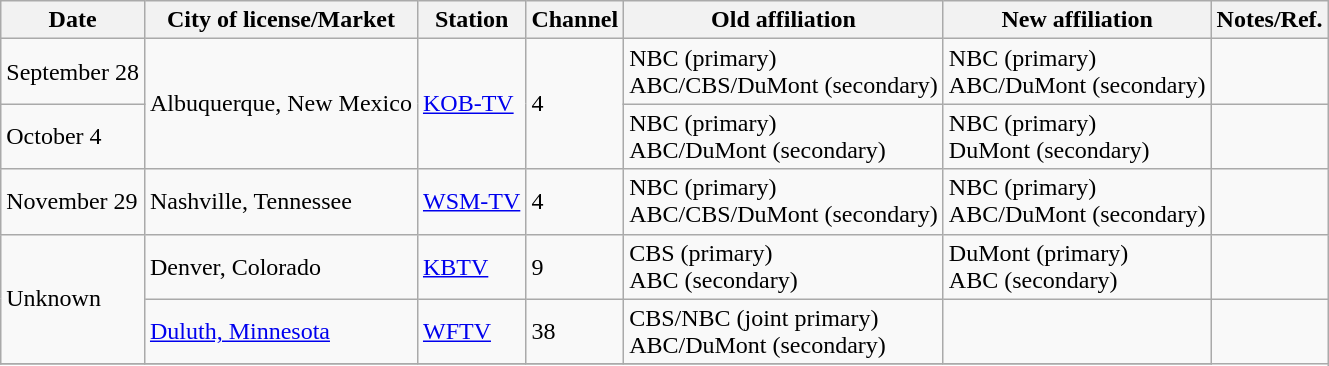<table class="wikitable sortable">
<tr>
<th>Date</th>
<th>City of license/Market</th>
<th>Station</th>
<th>Channel</th>
<th>Old affiliation</th>
<th>New affiliation</th>
<th>Notes/Ref.</th>
</tr>
<tr>
<td>September 28</td>
<td rowspan=2>Albuquerque, New Mexico</td>
<td rowspan=2><a href='#'>KOB-TV</a></td>
<td rowspan=2>4</td>
<td>NBC (primary) <br> ABC/CBS/DuMont (secondary)</td>
<td>NBC (primary) <br> ABC/DuMont (secondary)</td>
<td></td>
</tr>
<tr>
<td>October 4</td>
<td>NBC (primary) <br> ABC/DuMont (secondary)</td>
<td>NBC (primary) <br> DuMont (secondary)</td>
<td></td>
</tr>
<tr>
<td>November 29</td>
<td>Nashville, Tennessee</td>
<td><a href='#'>WSM-TV</a></td>
<td>4</td>
<td>NBC (primary) <br> ABC/CBS/DuMont (secondary)</td>
<td>NBC (primary) <br> ABC/DuMont (secondary)</td>
<td></td>
</tr>
<tr>
<td rowspan=2>Unknown</td>
<td>Denver, Colorado</td>
<td><a href='#'>KBTV</a></td>
<td>9</td>
<td>CBS (primary) <br> ABC (secondary)</td>
<td>DuMont (primary) <br> ABC (secondary)</td>
<td></td>
</tr>
<tr>
<td><a href='#'>Duluth, Minnesota</a></td>
<td><a href='#'>WFTV</a></td>
<td>38</td>
<td>CBS/NBC (joint primary) <br> ABC/DuMont (secondary)</td>
<td></td>
</tr>
<tr>
</tr>
</table>
